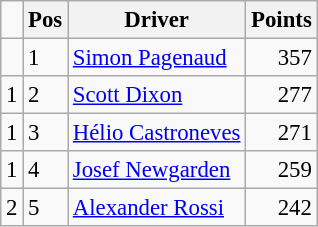<table class="wikitable" style="font-size: 95%;">
<tr>
<td></td>
<th>Pos</th>
<th>Driver</th>
<th>Points</th>
</tr>
<tr>
<td align="left"></td>
<td>1</td>
<td> <a href='#'>Simon Pagenaud</a></td>
<td align="right">357</td>
</tr>
<tr>
<td align="left"> 1</td>
<td>2</td>
<td> <a href='#'>Scott Dixon</a></td>
<td align="right">277</td>
</tr>
<tr>
<td align="left"> 1</td>
<td>3</td>
<td> <a href='#'>Hélio Castroneves</a></td>
<td align="right">271</td>
</tr>
<tr>
<td align="left"> 1</td>
<td>4</td>
<td> <a href='#'>Josef Newgarden</a></td>
<td align="right">259</td>
</tr>
<tr>
<td align="left"> 2</td>
<td>5</td>
<td> <a href='#'>Alexander Rossi</a></td>
<td align="right">242</td>
</tr>
</table>
